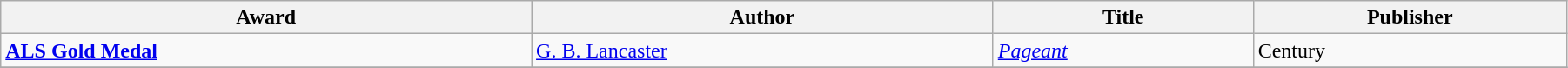<table class="wikitable" width=95%>
<tr>
<th>Award</th>
<th>Author</th>
<th>Title</th>
<th>Publisher</th>
</tr>
<tr>
<td><strong><a href='#'>ALS Gold Medal</a></strong></td>
<td><a href='#'>G. B. Lancaster</a></td>
<td><em><a href='#'>Pageant</a></em></td>
<td>Century</td>
</tr>
<tr>
</tr>
</table>
